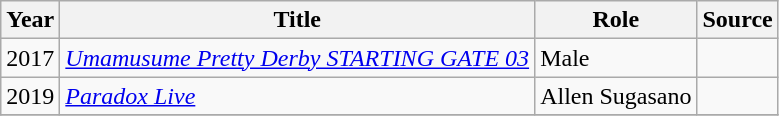<table class="wikitable sortable plainrowheaders">
<tr>
<th>Year</th>
<th>Title</th>
<th>Role</th>
<th class="unsortable">Source</th>
</tr>
<tr>
<td>2017</td>
<td><em><a href='#'>Umamusume Pretty Derby STARTING GATE 03</a></em></td>
<td>Male</td>
<td></td>
</tr>
<tr>
<td>2019</td>
<td><em><a href='#'>Paradox Live</a></em></td>
<td>Allen Sugasano</td>
<td></td>
</tr>
<tr>
</tr>
</table>
